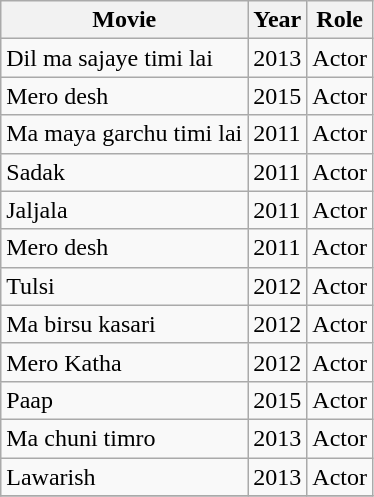<table class="wikitable sortable">
<tr>
<th>Movie</th>
<th>Year</th>
<th>Role</th>
</tr>
<tr>
<td>Dil ma sajaye timi lai</td>
<td>2013</td>
<td>Actor</td>
</tr>
<tr>
<td>Mero desh</td>
<td>2015</td>
<td>Actor</td>
</tr>
<tr>
<td>Ma maya garchu timi lai</td>
<td>2011</td>
<td>Actor</td>
</tr>
<tr>
<td>Sadak</td>
<td>2011</td>
<td>Actor</td>
</tr>
<tr>
<td>Jaljala</td>
<td>2011</td>
<td>Actor</td>
</tr>
<tr>
<td>Mero desh</td>
<td>2011</td>
<td>Actor</td>
</tr>
<tr>
<td>Tulsi</td>
<td>2012</td>
<td>Actor</td>
</tr>
<tr>
<td>Ma birsu kasari</td>
<td>2012</td>
<td>Actor</td>
</tr>
<tr>
<td>Mero Katha</td>
<td>2012</td>
<td>Actor</td>
</tr>
<tr>
<td>Paap</td>
<td>2015</td>
<td>Actor</td>
</tr>
<tr>
<td>Ma chuni timro</td>
<td>2013</td>
<td>Actor</td>
</tr>
<tr>
<td>Lawarish</td>
<td>2013</td>
<td>Actor</td>
</tr>
<tr>
</tr>
</table>
